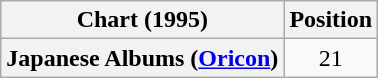<table class="wikitable plainrowheaders" style="text-align:center">
<tr>
<th scope="col">Chart (1995)</th>
<th scope="col">Position</th>
</tr>
<tr>
<th scope="row">Japanese Albums (<a href='#'>Oricon</a>)</th>
<td>21</td>
</tr>
</table>
